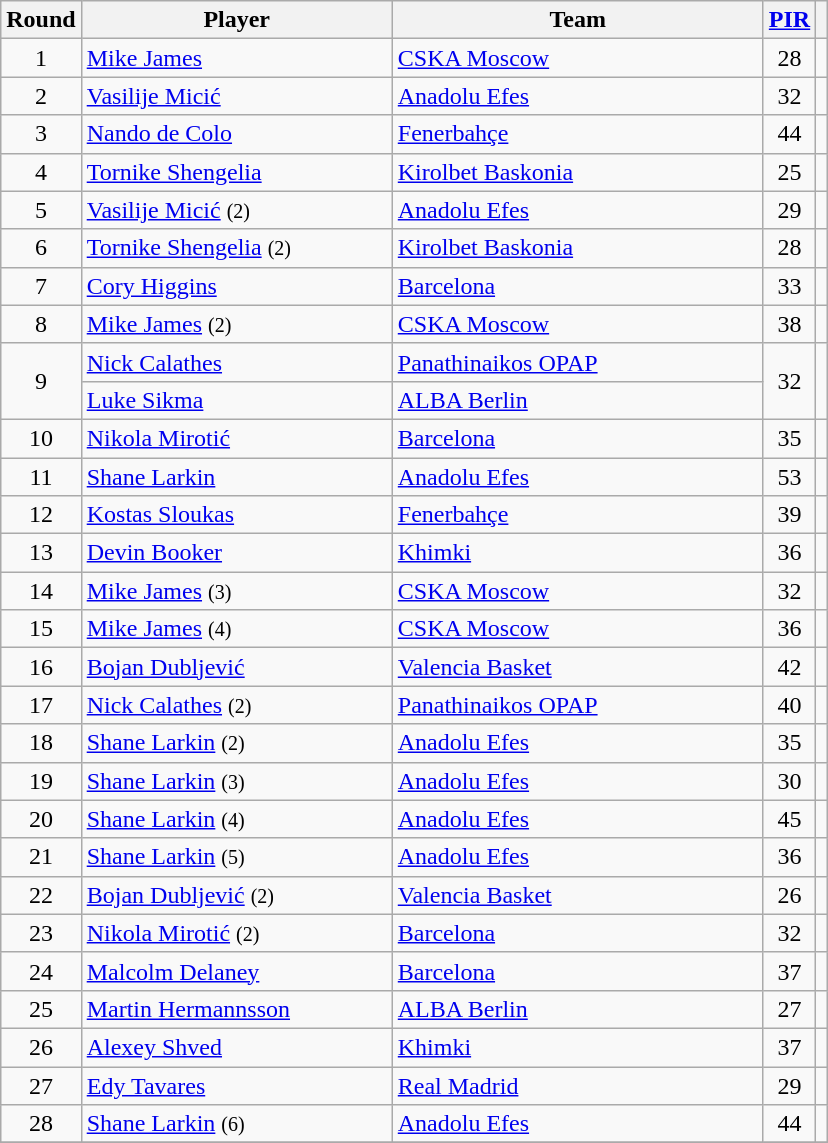<table class="wikitable sortable" style="text-align: center">
<tr>
<th>Round</th>
<th style="width:200px;">Player</th>
<th style="width:240px;">Team</th>
<th><a href='#'>PIR</a></th>
<th></th>
</tr>
<tr>
<td>1</td>
<td style="text-align:left;"> <a href='#'>Mike James</a></td>
<td style="text-align:left;"> <a href='#'>CSKA Moscow</a></td>
<td>28</td>
<td></td>
</tr>
<tr>
<td>2</td>
<td style="text-align:left;"> <a href='#'>Vasilije Micić</a></td>
<td style="text-align:left;"> <a href='#'>Anadolu Efes</a></td>
<td>32</td>
<td></td>
</tr>
<tr>
<td>3</td>
<td style="text-align:left;"> <a href='#'>Nando de Colo</a></td>
<td style="text-align:left;"> <a href='#'>Fenerbahçe</a></td>
<td>44</td>
<td></td>
</tr>
<tr>
<td>4</td>
<td style="text-align:left;"> <a href='#'>Tornike Shengelia</a></td>
<td style="text-align:left;"> <a href='#'>Kirolbet Baskonia</a></td>
<td>25</td>
<td></td>
</tr>
<tr>
<td>5</td>
<td style="text-align:left;"> <a href='#'>Vasilije Micić</a> <small>(2)</small></td>
<td style="text-align:left;"> <a href='#'>Anadolu Efes</a></td>
<td>29</td>
<td></td>
</tr>
<tr>
<td>6</td>
<td style="text-align:left;"> <a href='#'>Tornike Shengelia</a> <small>(2)</small></td>
<td style="text-align:left;"> <a href='#'>Kirolbet Baskonia</a></td>
<td>28</td>
<td></td>
</tr>
<tr>
<td>7</td>
<td style="text-align:left;"> <a href='#'>Cory Higgins</a></td>
<td style="text-align:left;"> <a href='#'>Barcelona</a></td>
<td>33</td>
<td></td>
</tr>
<tr>
<td>8</td>
<td style="text-align:left;"> <a href='#'>Mike James</a> <small>(2)</small></td>
<td style="text-align:left;"> <a href='#'>CSKA Moscow</a></td>
<td>38</td>
<td></td>
</tr>
<tr>
<td rowspan=2>9</td>
<td align=left> <a href='#'>Nick Calathes</a></td>
<td align=left> <a href='#'>Panathinaikos OPAP</a></td>
<td rowspan=2>32</td>
<td rowspan=2></td>
</tr>
<tr>
<td align=left> <a href='#'>Luke Sikma</a></td>
<td align=left> <a href='#'>ALBA Berlin</a></td>
</tr>
<tr>
<td>10</td>
<td style="text-align:left;"> <a href='#'>Nikola Mirotić</a></td>
<td style="text-align:left;"> <a href='#'>Barcelona</a></td>
<td>35</td>
<td></td>
</tr>
<tr>
<td>11</td>
<td style="text-align:left;"> <a href='#'>Shane Larkin</a></td>
<td style="text-align:left;"> <a href='#'>Anadolu Efes</a></td>
<td>53</td>
<td></td>
</tr>
<tr>
<td>12</td>
<td style="text-align:left;"> <a href='#'>Kostas Sloukas</a></td>
<td style="text-align:left;"> <a href='#'>Fenerbahçe</a></td>
<td>39</td>
<td></td>
</tr>
<tr>
<td>13</td>
<td style="text-align:left;"> <a href='#'>Devin Booker</a></td>
<td style="text-align:left;"> <a href='#'>Khimki</a></td>
<td>36</td>
<td></td>
</tr>
<tr>
<td>14</td>
<td style="text-align:left;"> <a href='#'>Mike James</a> <small>(3)</small></td>
<td style="text-align:left;"> <a href='#'>CSKA Moscow</a></td>
<td>32</td>
<td></td>
</tr>
<tr>
<td>15</td>
<td style="text-align:left;"> <a href='#'>Mike James</a> <small>(4)</small></td>
<td style="text-align:left;"> <a href='#'>CSKA Moscow</a></td>
<td>36</td>
<td></td>
</tr>
<tr>
<td>16</td>
<td style="text-align:left;"> <a href='#'>Bojan Dubljević</a></td>
<td style="text-align:left;"> <a href='#'>Valencia Basket</a></td>
<td>42</td>
<td></td>
</tr>
<tr>
<td>17</td>
<td style="text-align:left;"> <a href='#'>Nick Calathes</a> <small>(2)</small></td>
<td style="text-align:left;"> <a href='#'>Panathinaikos OPAP</a></td>
<td>40</td>
<td></td>
</tr>
<tr>
<td>18</td>
<td style="text-align:left;"> <a href='#'>Shane Larkin</a> <small>(2)</small></td>
<td style="text-align:left;"> <a href='#'>Anadolu Efes</a></td>
<td>35</td>
<td></td>
</tr>
<tr>
<td>19</td>
<td style="text-align:left;"> <a href='#'>Shane Larkin</a> <small>(3)</small></td>
<td style="text-align:left;"> <a href='#'>Anadolu Efes</a></td>
<td>30</td>
<td></td>
</tr>
<tr>
<td>20</td>
<td style="text-align:left;"> <a href='#'>Shane Larkin</a> <small>(4)</small></td>
<td style="text-align:left;"> <a href='#'>Anadolu Efes</a></td>
<td>45</td>
<td></td>
</tr>
<tr>
<td>21</td>
<td style="text-align:left;"> <a href='#'>Shane Larkin</a> <small>(5)</small></td>
<td style="text-align:left;"> <a href='#'>Anadolu Efes</a></td>
<td>36</td>
<td></td>
</tr>
<tr>
<td>22</td>
<td style="text-align:left;"> <a href='#'>Bojan Dubljević</a> <small>(2)</small></td>
<td style="text-align:left;"> <a href='#'>Valencia Basket</a></td>
<td>26</td>
<td></td>
</tr>
<tr>
<td>23</td>
<td style="text-align:left;"> <a href='#'>Nikola Mirotić</a> <small>(2)</small></td>
<td style="text-align:left;"> <a href='#'>Barcelona</a></td>
<td>32</td>
<td></td>
</tr>
<tr>
<td>24</td>
<td style="text-align:left;"> <a href='#'>Malcolm Delaney</a></td>
<td style="text-align:left;"> <a href='#'>Barcelona</a></td>
<td>37</td>
<td></td>
</tr>
<tr>
<td>25</td>
<td style="text-align:left;"> <a href='#'>Martin Hermannsson</a></td>
<td style="text-align:left;"> <a href='#'>ALBA Berlin</a></td>
<td>27</td>
<td></td>
</tr>
<tr>
<td>26</td>
<td style="text-align:left;"> <a href='#'>Alexey Shved</a></td>
<td style="text-align:left;"> <a href='#'>Khimki</a></td>
<td>37</td>
<td></td>
</tr>
<tr>
<td>27</td>
<td style="text-align:left;"> <a href='#'>Edy Tavares</a></td>
<td style="text-align:left;"> <a href='#'>Real Madrid</a></td>
<td>29</td>
<td></td>
</tr>
<tr>
<td>28</td>
<td style="text-align:left;"> <a href='#'>Shane Larkin</a> <small>(6)</small></td>
<td style="text-align:left;"> <a href='#'>Anadolu Efes</a></td>
<td>44</td>
<td></td>
</tr>
<tr>
</tr>
</table>
